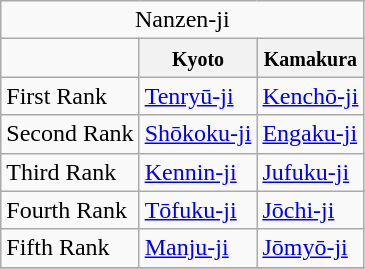<table class="wikitable">
<tr>
<td colspan="3" align="center">Nanzen-ji</td>
</tr>
<tr>
<td> </td>
<th><small>Kyoto</small></th>
<th><small>Kamakura</small></th>
</tr>
<tr>
<td>First Rank</td>
<td><a href='#'>Tenryū-ji</a></td>
<td><a href='#'>Kenchō-ji</a></td>
</tr>
<tr>
<td>Second Rank</td>
<td><a href='#'>Shōkoku-ji</a></td>
<td><a href='#'>Engaku-ji</a></td>
</tr>
<tr>
<td>Third Rank</td>
<td><a href='#'>Kennin-ji</a></td>
<td><a href='#'>Jufuku-ji</a></td>
</tr>
<tr>
<td>Fourth Rank</td>
<td><a href='#'>Tōfuku-ji</a></td>
<td><a href='#'>Jōchi-ji</a></td>
</tr>
<tr>
<td>Fifth Rank</td>
<td><a href='#'>Manju-ji</a></td>
<td><a href='#'>Jōmyō-ji</a></td>
</tr>
<tr>
</tr>
</table>
